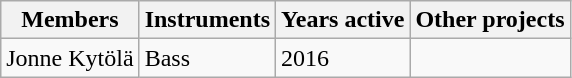<table class="wikitable">
<tr>
<th>Members</th>
<th>Instruments</th>
<th>Years active</th>
<th>Other projects</th>
</tr>
<tr>
<td>Jonne Kytölä</td>
<td>Bass</td>
<td>2016</td>
<td></td>
</tr>
</table>
